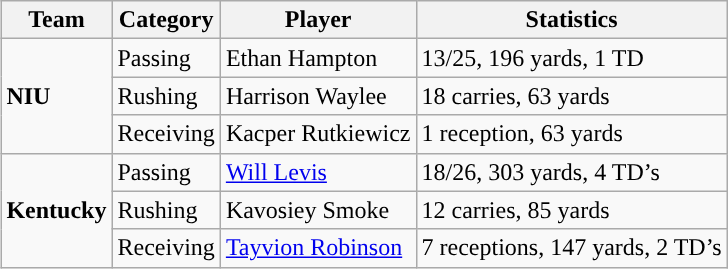<table class="wikitable" style="float: right;">
<tr>
<th>Team</th>
<th>Category</th>
<th>Player</th>
<th>Statistics</th>
</tr>
<tr>
<td rowspan=3><strong>NIU</strong></td>
<td>Passing</td>
<td>Ethan Hampton</td>
<td>13/25, 196 yards, 1 TD</td>
</tr>
<tr>
<td>Rushing</td>
<td>Harrison Waylee</td>
<td>18 carries, 63 yards</td>
</tr>
<tr>
<td>Receiving</td>
<td>Kacper Rutkiewicz</td>
<td>1 reception, 63 yards</td>
</tr>
<tr>
<td rowspan=3><strong>Kentucky</strong></td>
<td>Passing</td>
<td><a href='#'>Will Levis</a></td>
<td>18/26, 303 yards, 4 TD’s</td>
</tr>
<tr>
<td>Rushing</td>
<td>Kavosiey Smoke</td>
<td>12 carries, 85 yards</td>
</tr>
<tr>
<td>Receiving</td>
<td><a href='#'>Tayvion Robinson</a></td>
<td>7 receptions, 147 yards, 2 TD’s</td>
</tr>
</table>
